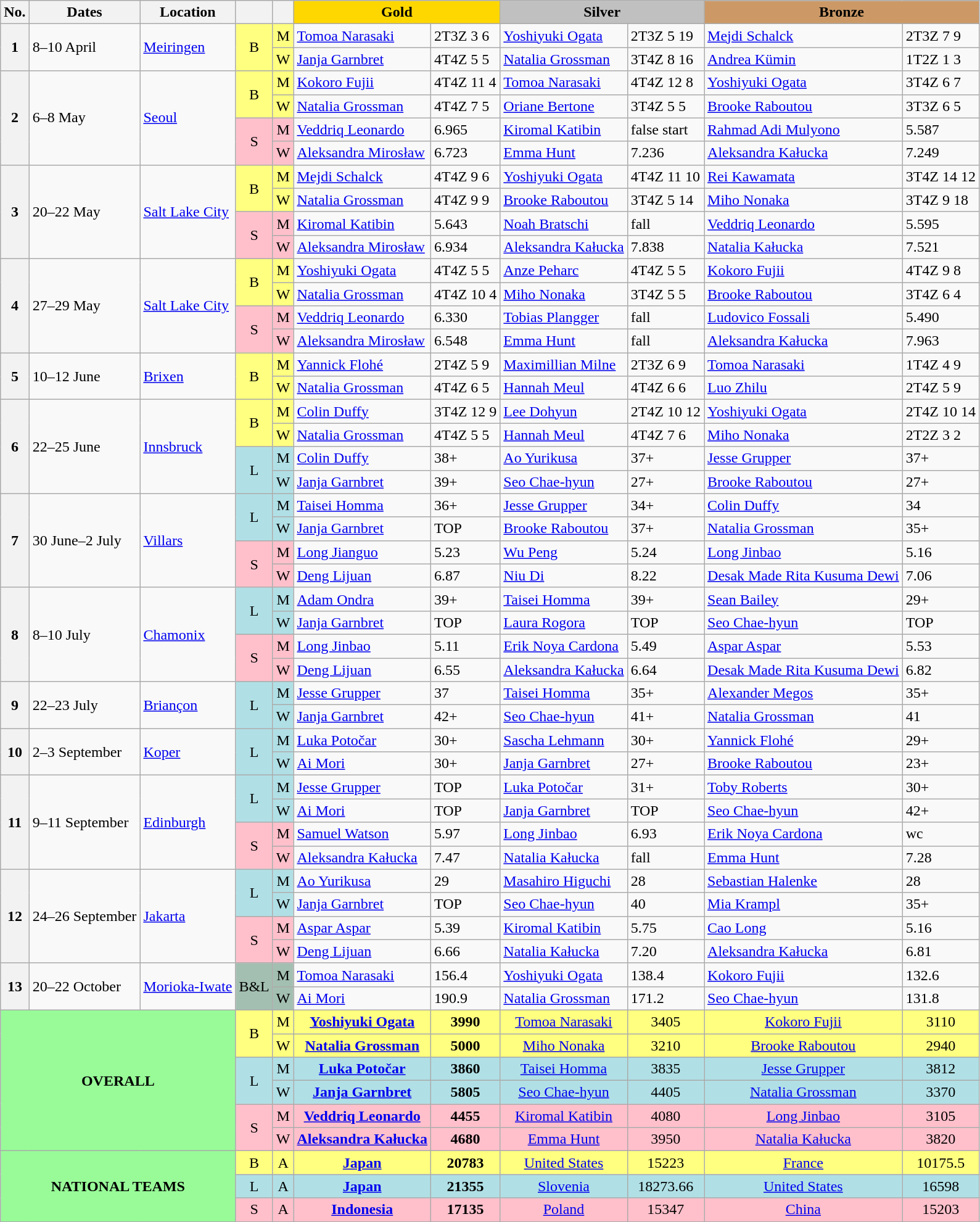<table class="wikitable sortable">
<tr>
<th>No.</th>
<th>Dates</th>
<th>Location</th>
<th></th>
<th></th>
<th colspan="2" style="background-color: gold">Gold</th>
<th colspan="2" style="background-color: silver">Silver</th>
<th colspan="2" style="background-color: #cc9966">Bronze</th>
</tr>
<tr>
<th rowspan="2" align="center">1</th>
<td rowspan="2">8–10 April</td>
<td rowspan="2"> <a href='#'>Meiringen</a></td>
<td rowspan="2" align="center" style="background: #ffff80">B</td>
<td align="center" style="background: #ffff80">M</td>
<td> <a href='#'>Tomoa Narasaki</a></td>
<td>2T3Z 3 6</td>
<td> <a href='#'>Yoshiyuki Ogata</a></td>
<td>2T3Z 5 19</td>
<td> <a href='#'>Mejdi Schalck</a></td>
<td>2T3Z 7 9</td>
</tr>
<tr>
<td align="center" style="background: #ffff80">W</td>
<td> <a href='#'>Janja Garnbret</a></td>
<td>4T4Z 5 5</td>
<td> <a href='#'>Natalia Grossman</a></td>
<td>3T4Z 8 16</td>
<td> <a href='#'>Andrea Kümin</a></td>
<td>1T2Z 1 3</td>
</tr>
<tr>
<th rowspan="4" align="center">2</th>
<td rowspan="4">6–8 May</td>
<td rowspan="4"> <a href='#'>Seoul</a></td>
<td rowspan="2" align="center" style="background: #ffff80">B</td>
<td align="center" style="background: #ffff80">M</td>
<td> <a href='#'>Kokoro Fujii</a></td>
<td>4T4Z 11 4</td>
<td> <a href='#'>Tomoa Narasaki</a></td>
<td>4T4Z 12 8</td>
<td> <a href='#'>Yoshiyuki Ogata</a></td>
<td>3T4Z 6 7</td>
</tr>
<tr>
<td align="center" style="background: #ffff80">W</td>
<td> <a href='#'>Natalia Grossman</a></td>
<td>4T4Z 7 5</td>
<td> <a href='#'>Oriane Bertone</a></td>
<td>3T4Z 5 5</td>
<td> <a href='#'>Brooke Raboutou</a></td>
<td>3T3Z 6 5</td>
</tr>
<tr>
<td rowspan="2" align="center" style="background: Pink">S</td>
<td align="center" style="background: Pink">M</td>
<td> <a href='#'>Veddriq Leonardo</a></td>
<td>6.965</td>
<td> <a href='#'>Kiromal Katibin</a></td>
<td>false start</td>
<td> <a href='#'>Rahmad Adi Mulyono</a></td>
<td>5.587</td>
</tr>
<tr>
<td align="center" style="background: Pink">W</td>
<td> <a href='#'>Aleksandra Mirosław</a></td>
<td>6.723</td>
<td> <a href='#'>Emma Hunt</a></td>
<td>7.236</td>
<td> <a href='#'>Aleksandra Kałucka</a></td>
<td>7.249</td>
</tr>
<tr>
<th rowspan="4" align="center">3</th>
<td rowspan="4">20–22 May</td>
<td rowspan="4"> <a href='#'>Salt Lake City</a></td>
<td rowspan="2" align="center" style="background: #ffff80">B</td>
<td align="center" style="background: #ffff80">M</td>
<td> <a href='#'>Mejdi Schalck</a></td>
<td>4T4Z 9 6</td>
<td> <a href='#'>Yoshiyuki Ogata</a></td>
<td>4T4Z 11 10</td>
<td> <a href='#'>Rei Kawamata</a></td>
<td>3T4Z 14 12</td>
</tr>
<tr>
<td align="center" style="background: #ffff80">W</td>
<td> <a href='#'>Natalia Grossman</a></td>
<td>4T4Z 9 9</td>
<td> <a href='#'>Brooke Raboutou</a></td>
<td>3T4Z 5 14</td>
<td> <a href='#'>Miho Nonaka</a></td>
<td>3T4Z 9 18</td>
</tr>
<tr>
<td rowspan="2" align="center" style="background: Pink">S</td>
<td align="center" style="background: Pink">M</td>
<td> <a href='#'>Kiromal Katibin</a></td>
<td>5.643</td>
<td> <a href='#'>Noah Bratschi</a></td>
<td>fall</td>
<td> <a href='#'>Veddriq Leonardo</a></td>
<td>5.595</td>
</tr>
<tr>
<td align="center" style="background: Pink">W</td>
<td> <a href='#'>Aleksandra Mirosław</a></td>
<td>6.934</td>
<td> <a href='#'>Aleksandra Kałucka</a></td>
<td>7.838</td>
<td> <a href='#'>Natalia Kałucka</a></td>
<td>7.521</td>
</tr>
<tr>
<th rowspan="4" align="center">4</th>
<td rowspan="4">27–29 May</td>
<td rowspan="4"> <a href='#'>Salt Lake City</a></td>
<td rowspan="2" align="center" style="background: #ffff80">B</td>
<td align="center" style="background: #ffff80">M</td>
<td> <a href='#'>Yoshiyuki Ogata</a></td>
<td>4T4Z 5 5</td>
<td> <a href='#'>Anze Peharc</a></td>
<td>4T4Z 5 5</td>
<td> <a href='#'>Kokoro Fujii</a></td>
<td>4T4Z 9 8</td>
</tr>
<tr>
<td align="center" style="background: #ffff80">W</td>
<td> <a href='#'>Natalia Grossman</a></td>
<td>4T4Z 10 4</td>
<td> <a href='#'>Miho Nonaka</a></td>
<td>3T4Z 5 5</td>
<td> <a href='#'>Brooke Raboutou</a></td>
<td>3T4Z 6 4</td>
</tr>
<tr>
<td rowspan="2" align="center" style="background: Pink">S</td>
<td align="center" style="background: Pink">M</td>
<td> <a href='#'>Veddriq Leonardo</a></td>
<td>6.330</td>
<td> <a href='#'>Tobias Plangger</a></td>
<td>fall</td>
<td> <a href='#'>Ludovico Fossali</a></td>
<td>5.490</td>
</tr>
<tr>
<td align="center" style="background: Pink">W</td>
<td> <a href='#'>Aleksandra Mirosław</a></td>
<td>6.548</td>
<td> <a href='#'>Emma Hunt</a></td>
<td>fall</td>
<td> <a href='#'>Aleksandra Kałucka</a></td>
<td>7.963</td>
</tr>
<tr>
<th rowspan="2" align="center">5</th>
<td rowspan="2">10–12 June</td>
<td rowspan="2"> <a href='#'>Brixen</a></td>
<td rowspan="2" align="center" style="background: #ffff80">B</td>
<td align="center" style="background: #ffff80">M</td>
<td> <a href='#'>Yannick Flohé</a></td>
<td>2T4Z 5 9</td>
<td> <a href='#'>Maximillian Milne</a></td>
<td>2T3Z 6 9</td>
<td> <a href='#'>Tomoa Narasaki</a></td>
<td>1T4Z 4 9</td>
</tr>
<tr>
<td align="center" style="background: #ffff80">W</td>
<td> <a href='#'>Natalia Grossman</a></td>
<td>4T4Z 6 5</td>
<td> <a href='#'>Hannah Meul</a></td>
<td>4T4Z 6 6</td>
<td> <a href='#'>Luo Zhilu</a></td>
<td>2T4Z 5 9</td>
</tr>
<tr>
<th rowspan="4" align="center">6</th>
<td rowspan="4">22–25 June</td>
<td rowspan="4"> <a href='#'>Innsbruck</a></td>
<td rowspan="2" align="center" style="background: #ffff80">B</td>
<td align="center" style="background: #ffff80">M</td>
<td> <a href='#'>Colin Duffy</a></td>
<td>3T4Z 12 9</td>
<td> <a href='#'>Lee Dohyun</a></td>
<td>2T4Z 10 12</td>
<td> <a href='#'>Yoshiyuki Ogata</a></td>
<td>2T4Z 10 14</td>
</tr>
<tr>
<td align="center" style="background: #ffff80">W</td>
<td> <a href='#'>Natalia Grossman</a></td>
<td>4T4Z 5 5</td>
<td> <a href='#'>Hannah Meul</a></td>
<td>4T4Z 7 6</td>
<td> <a href='#'>Miho Nonaka</a></td>
<td>2T2Z 3 2</td>
</tr>
<tr>
<td rowspan="2" align="center" style="background: PowderBlue">L</td>
<td align="center" style="background: PowderBlue">M</td>
<td> <a href='#'>Colin Duffy</a></td>
<td>38+</td>
<td> <a href='#'>Ao Yurikusa</a></td>
<td>37+</td>
<td> <a href='#'>Jesse Grupper</a></td>
<td>37+</td>
</tr>
<tr>
<td align="center" style="background: PowderBlue">W</td>
<td> <a href='#'>Janja Garnbret</a></td>
<td>39+</td>
<td> <a href='#'>Seo Chae-hyun</a></td>
<td>27+</td>
<td> <a href='#'>Brooke Raboutou</a></td>
<td>27+</td>
</tr>
<tr>
<th rowspan="4" align="center">7</th>
<td rowspan="4">30 June–2 July</td>
<td rowspan="4"> <a href='#'>Villars</a></td>
<td rowspan="2" align="center" style="background: PowderBlue">L</td>
<td align="center" style="background: PowderBlue">M</td>
<td> <a href='#'>Taisei Homma</a></td>
<td>36+</td>
<td> <a href='#'>Jesse Grupper</a></td>
<td>34+</td>
<td> <a href='#'>Colin Duffy</a></td>
<td>34</td>
</tr>
<tr>
<td align="center" style="background: PowderBlue">W</td>
<td> <a href='#'>Janja Garnbret</a></td>
<td>TOP</td>
<td> <a href='#'>Brooke Raboutou</a></td>
<td>37+</td>
<td> <a href='#'>Natalia Grossman</a></td>
<td>35+</td>
</tr>
<tr>
<td rowspan="2" align="center" style="background: Pink">S</td>
<td align="center" style="background: Pink">M</td>
<td> <a href='#'>Long Jianguo</a></td>
<td>5.23</td>
<td> <a href='#'>Wu Peng</a></td>
<td>5.24</td>
<td> <a href='#'>Long Jinbao</a></td>
<td>5.16</td>
</tr>
<tr>
<td align="center" style="background: Pink">W</td>
<td> <a href='#'>Deng Lijuan</a></td>
<td>6.87</td>
<td> <a href='#'>Niu Di</a></td>
<td>8.22</td>
<td> <a href='#'>Desak Made Rita Kusuma Dewi</a></td>
<td>7.06</td>
</tr>
<tr>
<th rowspan="4" align="center">8</th>
<td rowspan="4">8–10 July</td>
<td rowspan="4"> <a href='#'>Chamonix</a></td>
<td rowspan="2" align="center" style="background: PowderBlue">L</td>
<td align="center" style="background: PowderBlue">M</td>
<td> <a href='#'>Adam Ondra</a></td>
<td>39+</td>
<td> <a href='#'>Taisei Homma</a></td>
<td>39+</td>
<td> <a href='#'>Sean Bailey</a></td>
<td>29+</td>
</tr>
<tr>
<td align="center" style="background: PowderBlue">W</td>
<td> <a href='#'>Janja Garnbret</a></td>
<td>TOP</td>
<td> <a href='#'>Laura Rogora</a></td>
<td>TOP</td>
<td> <a href='#'>Seo Chae-hyun</a></td>
<td>TOP</td>
</tr>
<tr>
<td rowspan="2" align="center" style="background: Pink">S</td>
<td align="center" style="background: Pink">M</td>
<td> <a href='#'>Long Jinbao</a></td>
<td>5.11</td>
<td> <a href='#'>Erik Noya Cardona</a></td>
<td>5.49</td>
<td> <a href='#'>Aspar Aspar</a></td>
<td>5.53</td>
</tr>
<tr>
<td align="center" style="background: Pink">W</td>
<td> <a href='#'>Deng Lijuan</a></td>
<td>6.55</td>
<td> <a href='#'>Aleksandra Kałucka</a></td>
<td>6.64</td>
<td> <a href='#'>Desak Made Rita Kusuma Dewi</a></td>
<td>6.82</td>
</tr>
<tr>
<th rowspan="2" align="center">9</th>
<td rowspan="2">22–23 July</td>
<td rowspan="2"> <a href='#'>Briançon</a></td>
<td rowspan="2" align="center" style="background: PowderBlue">L</td>
<td align="center" style="background: PowderBlue">M</td>
<td> <a href='#'>Jesse Grupper</a></td>
<td>37</td>
<td> <a href='#'>Taisei Homma</a></td>
<td>35+</td>
<td> <a href='#'>Alexander Megos</a></td>
<td>35+</td>
</tr>
<tr>
<td align="center" style="background: PowderBlue">W</td>
<td> <a href='#'>Janja Garnbret</a></td>
<td>42+</td>
<td> <a href='#'>Seo Chae-hyun</a></td>
<td>41+</td>
<td> <a href='#'>Natalia Grossman</a></td>
<td>41</td>
</tr>
<tr>
<th rowspan="2" align="center">10</th>
<td rowspan="2">2–3 September</td>
<td rowspan="2"> <a href='#'>Koper</a></td>
<td rowspan="2" align="center" style="background: PowderBlue">L</td>
<td align="center" style="background: PowderBlue">M</td>
<td> <a href='#'>Luka Potočar</a></td>
<td>30+</td>
<td> <a href='#'>Sascha Lehmann</a></td>
<td>30+</td>
<td> <a href='#'>Yannick Flohé</a></td>
<td>29+</td>
</tr>
<tr>
<td align="center" style="background: PowderBlue">W</td>
<td> <a href='#'>Ai Mori</a></td>
<td>30+</td>
<td> <a href='#'>Janja Garnbret</a></td>
<td>27+</td>
<td> <a href='#'>Brooke Raboutou</a></td>
<td>23+</td>
</tr>
<tr>
<th rowspan="4" align="center">11</th>
<td rowspan="4">9–11 September</td>
<td rowspan="4"> <a href='#'>Edinburgh</a></td>
<td rowspan="2" align="center" style="background: PowderBlue">L</td>
<td align="center" style="background: PowderBlue">M</td>
<td> <a href='#'>Jesse Grupper</a></td>
<td>TOP</td>
<td> <a href='#'>Luka Potočar</a></td>
<td>31+</td>
<td> <a href='#'>Toby Roberts</a></td>
<td>30+</td>
</tr>
<tr>
<td align="center" style="background: PowderBlue">W</td>
<td> <a href='#'>Ai Mori</a></td>
<td>TOP</td>
<td> <a href='#'>Janja Garnbret</a></td>
<td>TOP</td>
<td> <a href='#'>Seo Chae-hyun</a></td>
<td>42+</td>
</tr>
<tr>
<td rowspan="2" align="center" style="background: Pink">S</td>
<td align="center" style="background: Pink">M</td>
<td> <a href='#'>Samuel Watson</a></td>
<td>5.97</td>
<td> <a href='#'>Long Jinbao</a></td>
<td>6.93</td>
<td> <a href='#'>Erik Noya Cardona</a></td>
<td>wc</td>
</tr>
<tr>
<td align="center" style="background: Pink">W</td>
<td> <a href='#'>Aleksandra Kałucka</a></td>
<td>7.47</td>
<td> <a href='#'>Natalia Kałucka</a></td>
<td>fall</td>
<td> <a href='#'>Emma Hunt</a></td>
<td>7.28</td>
</tr>
<tr>
<th rowspan="4" align="center">12</th>
<td rowspan="4">24–26  September</td>
<td rowspan="4"> <a href='#'>Jakarta</a><br></td>
<td rowspan="2" align="center" style="background: PowderBlue">L</td>
<td align="center" style="background: PowderBlue">M</td>
<td> <a href='#'>Ao Yurikusa</a></td>
<td>29</td>
<td> <a href='#'>Masahiro Higuchi</a></td>
<td>28</td>
<td> <a href='#'>Sebastian Halenke</a></td>
<td>28</td>
</tr>
<tr>
<td align="center" style="background: PowderBlue">W</td>
<td> <a href='#'>Janja Garnbret</a></td>
<td>TOP</td>
<td> <a href='#'>Seo Chae-hyun</a></td>
<td>40</td>
<td> <a href='#'>Mia Krampl</a></td>
<td>35+</td>
</tr>
<tr>
<td rowspan="2" align="center" style="background: Pink">S</td>
<td align="center" style="background: Pink">M</td>
<td> <a href='#'>Aspar Aspar</a></td>
<td>5.39</td>
<td> <a href='#'>Kiromal Katibin</a></td>
<td>5.75</td>
<td> <a href='#'>Cao Long</a></td>
<td>5.16</td>
</tr>
<tr>
<td align="center" style="background: Pink">W</td>
<td> <a href='#'>Deng Lijuan</a></td>
<td>6.66</td>
<td> <a href='#'>Natalia Kałucka</a></td>
<td>7.20</td>
<td> <a href='#'>Aleksandra Kałucka</a></td>
<td>6.81</td>
</tr>
<tr>
<th rowspan="2" align="center">13</th>
<td rowspan="2">20–22 October</td>
<td rowspan="2"> <a href='#'>Morioka-Iwate</a></td>
<td rowspan="2" align="center" style="background: #A3BFB1">B&L</td>
<td align="center" style="background: #A3BFB1">M</td>
<td> <a href='#'>Tomoa Narasaki</a></td>
<td>156.4</td>
<td> <a href='#'>Yoshiyuki Ogata</a></td>
<td>138.4</td>
<td> <a href='#'>Kokoro Fujii</a></td>
<td>132.6</td>
</tr>
<tr>
<td align="center" style="background: #A3BFB1">W</td>
<td> <a href='#'>Ai Mori</a></td>
<td>190.9</td>
<td> <a href='#'>Natalia Grossman</a></td>
<td>171.2</td>
<td> <a href='#'>Seo Chae-hyun</a></td>
<td>131.8</td>
</tr>
<tr>
<td colspan="3" rowspan="6" align="center" style="background:#98FB98"><strong>OVERALL</strong></td>
<td rowspan="2" align="center" style="background: #ffff80">B</td>
<td align="center" style="background: #ffff80">M</td>
<td align="center" style="background: #ffff80"><strong> <a href='#'>Yoshiyuki Ogata</a></strong></td>
<td align="center" style="background: #ffff80"><strong>3990</strong></td>
<td align="center" style="background: #ffff80"> <a href='#'>Tomoa Narasaki</a></td>
<td align="center" style="background: #ffff80">3405</td>
<td align="center" style="background: #ffff80"> <a href='#'>Kokoro Fujii</a></td>
<td align="center" style="background: #ffff80">3110</td>
</tr>
<tr>
<td align="center" style="background: #ffff80">W</td>
<td align="center" style="background: #ffff80"><strong> <a href='#'>Natalia Grossman</a></strong></td>
<td align="center" style="background: #ffff80"><strong>5000</strong></td>
<td align="center" style="background: #ffff80"> <a href='#'>Miho Nonaka</a></td>
<td align="center" style="background: #ffff80">3210</td>
<td align="center" style="background: #ffff80"> <a href='#'>Brooke Raboutou</a></td>
<td align="center" style="background: #ffff80">2940</td>
</tr>
<tr>
<td rowspan="2" align="center" style="background: PowderBlue">L</td>
<td align="center" style="background: PowderBlue">M</td>
<td align="center" style="background: PowderBlue"><strong> <a href='#'>Luka Potočar</a></strong></td>
<td align="center" style="background: PowderBlue"><strong>3860</strong></td>
<td align="center" style="background: PowderBlue"> <a href='#'>Taisei Homma</a></td>
<td align="center" style="background: PowderBlue">3835</td>
<td align="center" style="background: PowderBlue"> <a href='#'>Jesse Grupper</a></td>
<td align="center" style="background: PowderBlue">3812</td>
</tr>
<tr>
<td align="center" style="background: PowderBlue">W</td>
<td align="center" style="background: PowderBlue"><strong> <a href='#'>Janja Garnbret</a></strong></td>
<td align="center" style="background: PowderBlue"><strong>5805</strong></td>
<td align="center" style="background: PowderBlue"> <a href='#'>Seo Chae-hyun</a></td>
<td align="center" style="background: PowderBlue">4405</td>
<td align="center" style="background: PowderBlue"> <a href='#'>Natalia Grossman</a></td>
<td align="center" style="background: PowderBlue">3370</td>
</tr>
<tr>
<td rowspan="2" align="center" style="background: Pink">S</td>
<td align="center" style="background: Pink">M</td>
<td align="center" style="background: Pink"><strong> <a href='#'>Veddriq Leonardo</a></strong></td>
<td align="center" style="background: Pink"><strong>4455</strong></td>
<td align="center" style="background: Pink"> <a href='#'>Kiromal Katibin</a></td>
<td align="center" style="background: Pink">4080</td>
<td align="center" style="background: Pink"> <a href='#'>Long Jinbao</a></td>
<td align="center" style="background: Pink">3105</td>
</tr>
<tr>
<td align="center" style="background: Pink">W</td>
<td align="center" style="background: Pink"><strong> <a href='#'>Aleksandra Kałucka</a></strong></td>
<td align="center" style="background: Pink"><strong>4680</strong></td>
<td align="center" style="background: Pink"> <a href='#'>Emma Hunt</a></td>
<td align="center" style="background: Pink">3950</td>
<td align="center" style="background: Pink"> <a href='#'>Natalia Kałucka</a></td>
<td align="center" style="background: Pink">3820</td>
</tr>
<tr>
<td colspan="3" rowspan="3" align="center" style="background:#98FB98"><strong>NATIONAL TEAMS</strong></td>
<td align="center" style="background: #ffff80">B</td>
<td align="center" style="background: #ffff80">A</td>
<td align="center" style="background: #ffff80"><strong> <a href='#'>Japan</a></strong></td>
<td align="center" style="background: #ffff80"><strong>20783</strong></td>
<td align="center" style="background: #ffff80"> <a href='#'>United States</a></td>
<td align="center" style="background: #ffff80">15223</td>
<td align="center" style="background: #ffff80"> <a href='#'>France</a></td>
<td align="center" style="background: #ffff80">10175.5</td>
</tr>
<tr>
<td align="center" style="background: PowderBlue">L</td>
<td align="center" style="background: PowderBlue">A</td>
<td align="center" style="background: PowderBlue"><strong> <a href='#'>Japan</a></strong></td>
<td align="center" style="background: PowderBlue"><strong>21355</strong></td>
<td align="center" style="background: PowderBlue"> <a href='#'>Slovenia</a></td>
<td align="center" style="background: PowderBlue">18273.66</td>
<td align="center" style="background: PowderBlue"> <a href='#'>United States</a></td>
<td align="center" style="background: PowderBlue">16598</td>
</tr>
<tr>
<td align="center" style="background: Pink">S</td>
<td align="center" style="background: Pink">A</td>
<td align="center" style="background: Pink"><strong> <a href='#'>Indonesia</a></strong></td>
<td align="center" style="background: Pink"><strong>17135</strong></td>
<td align="center" style="background: Pink"> <a href='#'>Poland</a></td>
<td align="center" style="background: Pink">15347</td>
<td align="center" style="background: Pink"> <a href='#'>China</a></td>
<td align="center" style="background: Pink">15203</td>
</tr>
<tr>
</tr>
</table>
